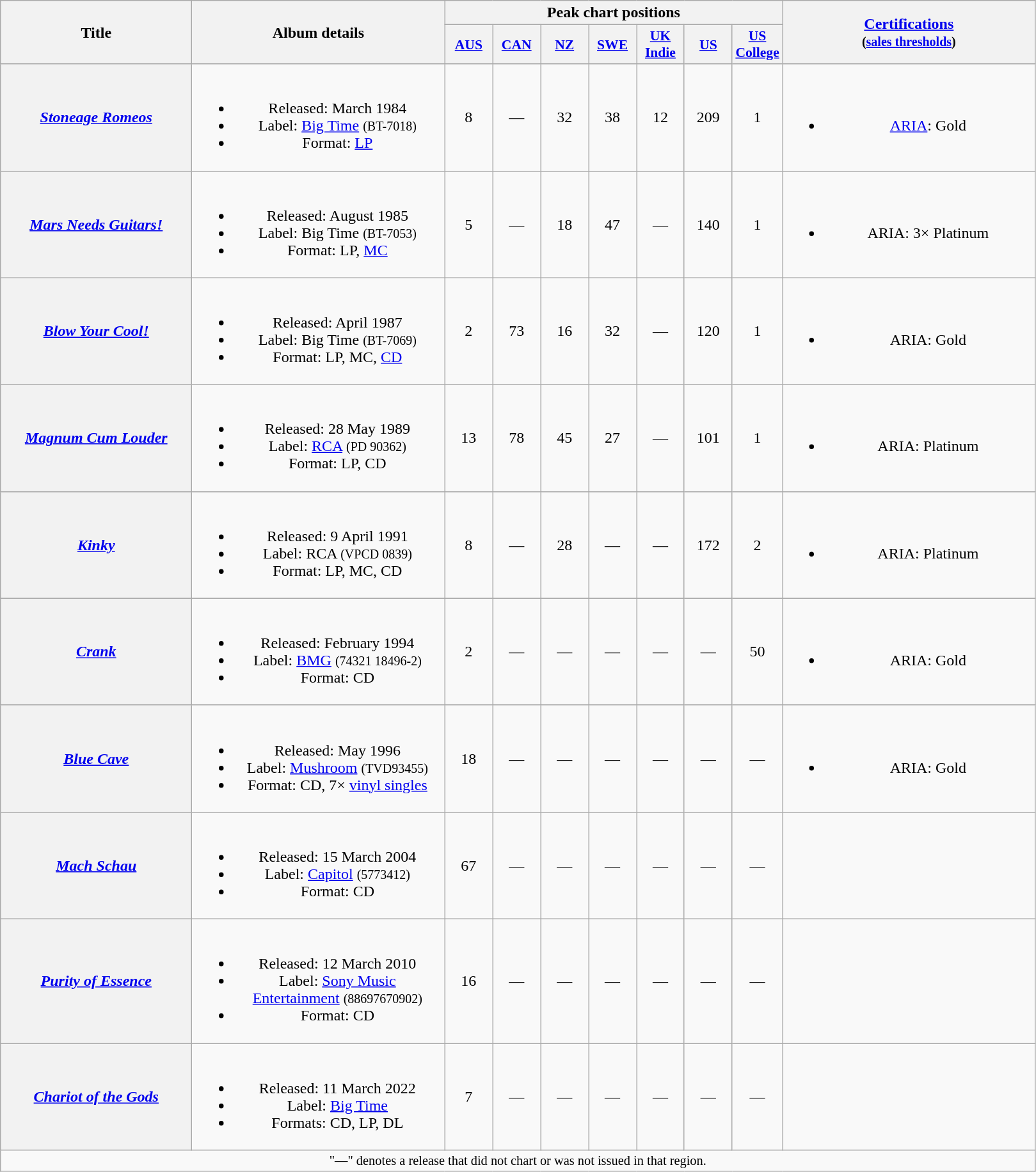<table class="wikitable plainrowheaders" style="text-align:center;">
<tr>
<th scope="col" rowspan="2" style="width:12em;">Title</th>
<th scope="col" rowspan="2" style="width:16em;">Album details</th>
<th scope="col" colspan="7">Peak chart positions</th>
<th scope="col" rowspan="2" style="width:16em;"><a href='#'>Certifications</a><br><small>(<a href='#'>sales thresholds</a>)</small></th>
</tr>
<tr>
<th scope="col" style="width:3em;font-size:90%;"><a href='#'>AUS</a><br></th>
<th scope="col" style="width:3em;font-size:90%;"><a href='#'>CAN</a><br></th>
<th scope="col" style="width:3em;font-size:90%;"><a href='#'>NZ</a><br></th>
<th scope="col" style="width:3em;font-size:90%;"><a href='#'>SWE</a><br></th>
<th scope="col" style="width:3em;font-size:90%;"><a href='#'>UK Indie</a><br></th>
<th scope="col" style="width:3em;font-size:90%;"><a href='#'>US</a><br></th>
<th scope="col" style="width:3em;font-size:90%;"><a href='#'>US College</a><br></th>
</tr>
<tr>
<th scope="row"><em><a href='#'>Stoneage Romeos</a></em></th>
<td><br><ul><li>Released: March 1984</li><li>Label: <a href='#'>Big Time</a> <small>(BT-7018)</small></li><li>Format: <a href='#'>LP</a></li></ul></td>
<td>8</td>
<td>—</td>
<td>32</td>
<td>38</td>
<td>12</td>
<td>209</td>
<td>1</td>
<td><br><ul><li><a href='#'>ARIA</a>: Gold</li></ul></td>
</tr>
<tr>
<th scope="row"><em><a href='#'>Mars Needs Guitars!</a></em></th>
<td><br><ul><li>Released: August 1985</li><li>Label: Big Time <small>(BT-7053)</small></li><li>Format: LP, <a href='#'>MC</a></li></ul></td>
<td>5</td>
<td>—</td>
<td>18</td>
<td>47</td>
<td>—</td>
<td>140</td>
<td>1</td>
<td><br><ul><li>ARIA: 3× Platinum</li></ul></td>
</tr>
<tr>
<th scope="row"><em><a href='#'>Blow Your Cool!</a></em></th>
<td><br><ul><li>Released: April 1987</li><li>Label: Big Time <small>(BT-7069)</small></li><li>Format: LP, MC, <a href='#'>CD</a></li></ul></td>
<td>2</td>
<td>73</td>
<td>16</td>
<td>32</td>
<td>—</td>
<td>120</td>
<td>1</td>
<td><br><ul><li>ARIA: Gold</li></ul></td>
</tr>
<tr>
<th scope="row"><em><a href='#'>Magnum Cum Louder</a></em></th>
<td><br><ul><li>Released: 28 May 1989</li><li>Label: <a href='#'>RCA</a> <small>(PD 90362)</small></li><li>Format: LP, CD</li></ul></td>
<td>13</td>
<td>78</td>
<td>45</td>
<td>27</td>
<td>—</td>
<td>101</td>
<td>1</td>
<td><br><ul><li>ARIA: Platinum</li></ul></td>
</tr>
<tr>
<th scope="row"><em><a href='#'>Kinky</a></em></th>
<td><br><ul><li>Released: 9 April 1991</li><li>Label: RCA <small>(VPCD 0839)</small></li><li>Format: LP, MC, CD</li></ul></td>
<td>8</td>
<td>—</td>
<td>28</td>
<td>—</td>
<td>—</td>
<td>172</td>
<td>2</td>
<td><br><ul><li>ARIA: Platinum</li></ul></td>
</tr>
<tr>
<th scope="row"><em><a href='#'>Crank</a></em></th>
<td><br><ul><li>Released: February 1994</li><li>Label: <a href='#'>BMG</a> <small>(74321 18496-2)</small></li><li>Format: CD</li></ul></td>
<td>2</td>
<td>—</td>
<td>—</td>
<td>—</td>
<td>—</td>
<td>—</td>
<td>50</td>
<td><br><ul><li>ARIA: Gold</li></ul></td>
</tr>
<tr>
<th scope="row"><em><a href='#'>Blue Cave</a></em></th>
<td><br><ul><li>Released: May 1996</li><li>Label: <a href='#'>Mushroom</a> <small>(TVD93455)</small></li><li>Format: CD, 7× <a href='#'>vinyl singles</a></li></ul></td>
<td>18</td>
<td>—</td>
<td>—</td>
<td>—</td>
<td>—</td>
<td>—</td>
<td>—</td>
<td><br><ul><li>ARIA: Gold</li></ul></td>
</tr>
<tr>
<th scope="row"><em><a href='#'>Mach Schau</a></em></th>
<td><br><ul><li>Released: 15 March 2004</li><li>Label:  <a href='#'>Capitol</a> <small>(5773412)</small></li><li>Format: CD</li></ul></td>
<td>67</td>
<td>—</td>
<td>—</td>
<td>—</td>
<td>—</td>
<td>—</td>
<td>—</td>
<td></td>
</tr>
<tr>
<th scope="row"><em><a href='#'>Purity of Essence</a></em></th>
<td><br><ul><li>Released: 12 March 2010</li><li>Label: <a href='#'>Sony Music Entertainment</a> <small>(88697670902)</small></li><li>Format: CD</li></ul></td>
<td>16</td>
<td>—</td>
<td>—</td>
<td>—</td>
<td>—</td>
<td>—</td>
<td>—</td>
<td></td>
</tr>
<tr>
<th scope="row"><em><a href='#'>Chariot of the Gods</a></em></th>
<td><br><ul><li>Released: 11 March 2022</li><li>Label: <a href='#'>Big Time</a></li><li>Formats: CD, LP, DL</li></ul></td>
<td>7<br></td>
<td>—</td>
<td>—</td>
<td>—</td>
<td>—</td>
<td>—</td>
<td>—</td>
<td></td>
</tr>
<tr>
<td colspan="10" style="text-align:center; font-size:85%;">"—" denotes a release that did not chart or was not issued in that region.</td>
</tr>
</table>
